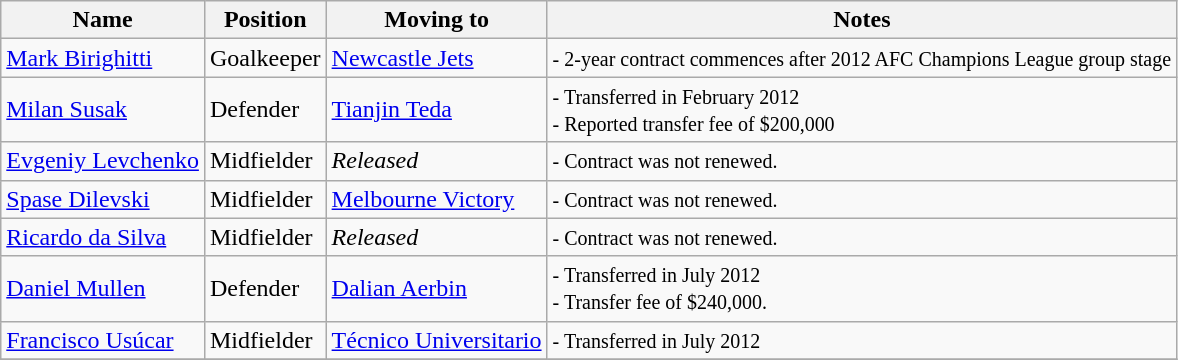<table class="wikitable">
<tr>
<th>Name</th>
<th>Position</th>
<th>Moving to</th>
<th>Notes</th>
</tr>
<tr>
<td> <a href='#'>Mark Birighitti</a></td>
<td>Goalkeeper</td>
<td> <a href='#'>Newcastle Jets</a></td>
<td><small>- 2-year contract commences after 2012 AFC Champions League group stage</small></td>
</tr>
<tr>
<td> <a href='#'>Milan Susak</a></td>
<td>Defender</td>
<td> <a href='#'>Tianjin Teda</a></td>
<td><small>- Transferred in February 2012</small><br><small>- Reported transfer fee of $200,000</small></td>
</tr>
<tr>
<td> <a href='#'>Evgeniy Levchenko</a></td>
<td>Midfielder</td>
<td><em>Released</em></td>
<td><small>- Contract was not renewed.</small></td>
</tr>
<tr>
<td> <a href='#'>Spase Dilevski</a></td>
<td>Midfielder</td>
<td> <a href='#'>Melbourne Victory</a></td>
<td><small>- Contract was not renewed.</small></td>
</tr>
<tr>
<td> <a href='#'>Ricardo da Silva</a></td>
<td>Midfielder</td>
<td><em>Released</em></td>
<td><small>- Contract was not renewed.</small></td>
</tr>
<tr>
<td> <a href='#'>Daniel Mullen</a></td>
<td>Defender</td>
<td> <a href='#'>Dalian Aerbin</a></td>
<td><small>- Transferred in July 2012</small><br><small>- Transfer fee of $240,000.</small></td>
</tr>
<tr>
<td> <a href='#'>Francisco Usúcar</a></td>
<td>Midfielder</td>
<td> <a href='#'>Técnico Universitario</a></td>
<td><small>- Transferred in July 2012</small></td>
</tr>
<tr>
</tr>
</table>
